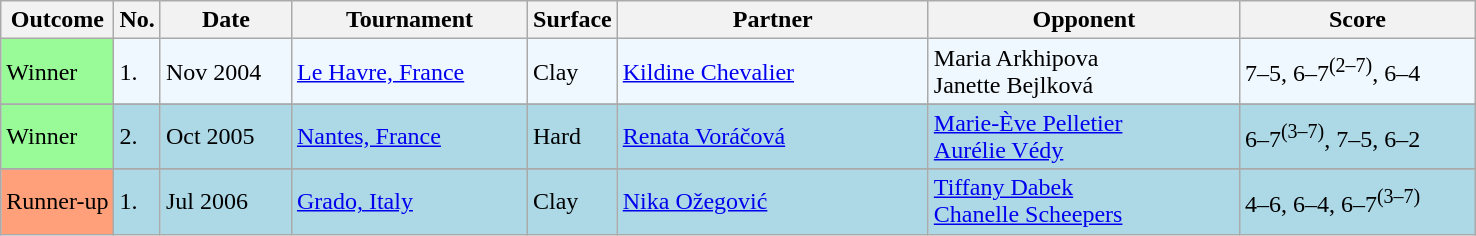<table class="sortable wikitable">
<tr>
<th>Outcome</th>
<th>No.</th>
<th width=80>Date</th>
<th width=150>Tournament</th>
<th>Surface</th>
<th width=200>Partner</th>
<th width=200>Opponent</th>
<th width=150>Score</th>
</tr>
<tr bgcolor=#f0f8ff>
<td bgcolor=98FB98>Winner</td>
<td>1.</td>
<td>Nov 2004</td>
<td><a href='#'>Le Havre, France</a></td>
<td>Clay</td>
<td> <a href='#'>Kildine Chevalier</a></td>
<td> Maria Arkhipova <br>  Janette Bejlková</td>
<td>7–5, 6–7<sup>(2–7)</sup>, 6–4</td>
</tr>
<tr>
</tr>
<tr bgcolor=lightblue>
<td bgcolor=98FB98>Winner</td>
<td>2.</td>
<td>Oct 2005</td>
<td><a href='#'>Nantes, France</a></td>
<td>Hard</td>
<td> <a href='#'>Renata Voráčová</a></td>
<td> <a href='#'>Marie-Ève Pelletier</a> <br>  <a href='#'>Aurélie Védy</a></td>
<td>6–7<sup>(3–7)</sup>, 7–5, 6–2</td>
</tr>
<tr>
</tr>
<tr bgcolor=lightblue>
<td bgcolor=#FFA07A>Runner-up</td>
<td>1.</td>
<td>Jul 2006</td>
<td><a href='#'>Grado, Italy</a></td>
<td>Clay</td>
<td> <a href='#'>Nika Ožegović</a></td>
<td> <a href='#'>Tiffany Dabek</a> <br>  <a href='#'>Chanelle Scheepers</a></td>
<td>4–6, 6–4, 6–7<sup>(3–7)</sup></td>
</tr>
</table>
